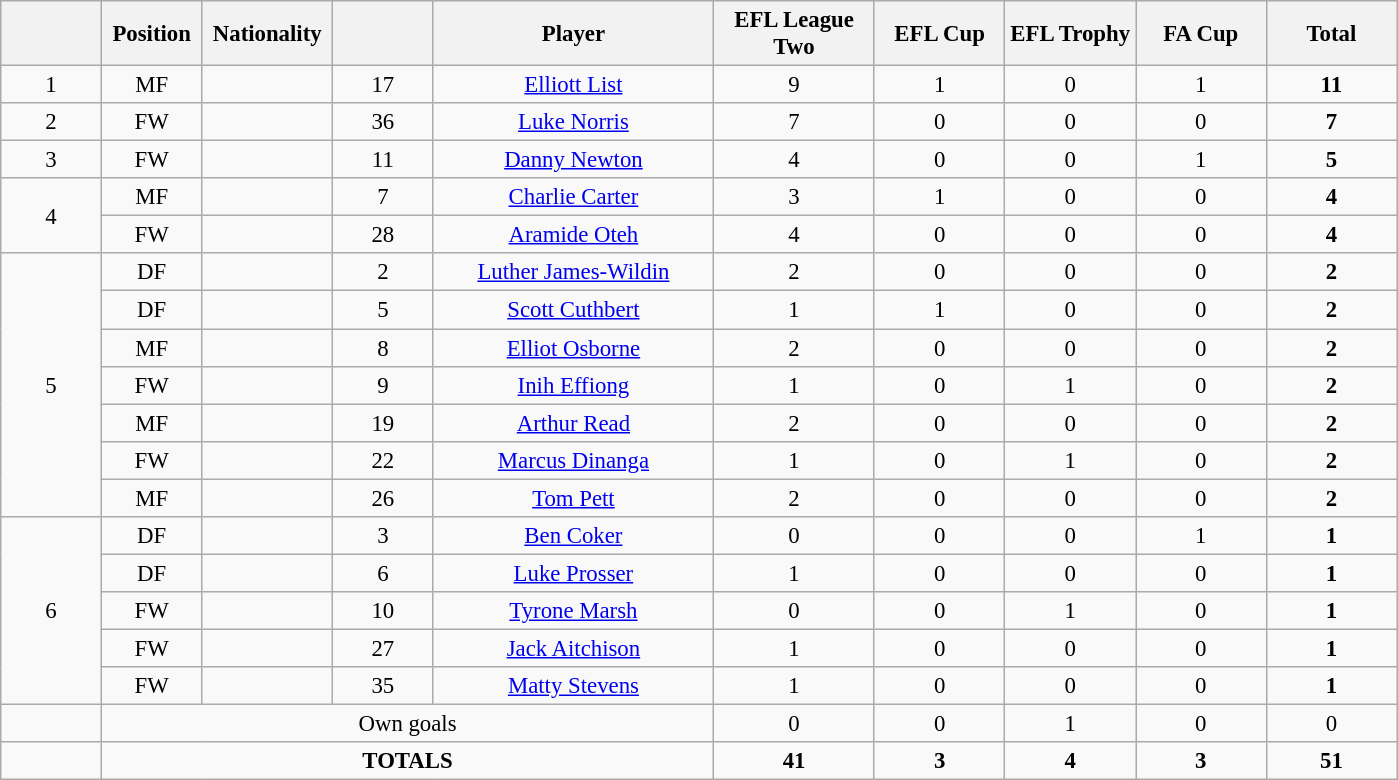<table class="wikitable" style="font-size: 95%; text-align: center;">
<tr>
<th width=60></th>
<th width=60>Position</th>
<th width=80>Nationality</th>
<th width=60></th>
<th width=180>Player</th>
<th width=100>EFL League Two</th>
<th width=80>EFL Cup</th>
<th width=80>EFL Trophy</th>
<th width=80>FA Cup</th>
<th width=80>Total</th>
</tr>
<tr>
<td rowspan=1>1</td>
<td>MF</td>
<td></td>
<td>17</td>
<td><a href='#'>Elliott List</a></td>
<td>9</td>
<td>1</td>
<td>0</td>
<td>1</td>
<td><strong>11</strong></td>
</tr>
<tr>
<td rowspan=1>2</td>
<td>FW</td>
<td></td>
<td>36</td>
<td><a href='#'>Luke Norris</a></td>
<td>7</td>
<td>0</td>
<td>0</td>
<td>0</td>
<td><strong>7</strong></td>
</tr>
<tr>
<td rowspan=1>3</td>
<td>FW</td>
<td></td>
<td>11</td>
<td><a href='#'>Danny Newton</a></td>
<td>4</td>
<td>0</td>
<td>0</td>
<td>1</td>
<td><strong>5</strong></td>
</tr>
<tr>
<td rowspan=2>4</td>
<td>MF</td>
<td></td>
<td>7</td>
<td><a href='#'>Charlie Carter</a></td>
<td>3</td>
<td>1</td>
<td>0</td>
<td>0</td>
<td><strong>4</strong></td>
</tr>
<tr>
<td>FW</td>
<td></td>
<td>28</td>
<td><a href='#'>Aramide Oteh</a></td>
<td>4</td>
<td>0</td>
<td>0</td>
<td>0</td>
<td><strong>4</strong></td>
</tr>
<tr>
<td rowspan=7>5</td>
<td>DF</td>
<td></td>
<td>2</td>
<td><a href='#'>Luther James-Wildin</a></td>
<td>2</td>
<td>0</td>
<td>0</td>
<td>0</td>
<td><strong>2</strong></td>
</tr>
<tr>
<td>DF</td>
<td></td>
<td>5</td>
<td><a href='#'>Scott Cuthbert</a></td>
<td>1</td>
<td>1</td>
<td>0</td>
<td>0</td>
<td><strong>2</strong></td>
</tr>
<tr>
<td>MF</td>
<td></td>
<td>8</td>
<td><a href='#'>Elliot Osborne</a></td>
<td>2</td>
<td>0</td>
<td>0</td>
<td>0</td>
<td><strong>2</strong></td>
</tr>
<tr>
<td>FW</td>
<td></td>
<td>9</td>
<td><a href='#'>Inih Effiong</a></td>
<td>1</td>
<td>0</td>
<td>1</td>
<td>0</td>
<td><strong>2</strong></td>
</tr>
<tr>
<td>MF</td>
<td></td>
<td>19</td>
<td><a href='#'>Arthur Read</a></td>
<td>2</td>
<td>0</td>
<td>0</td>
<td>0</td>
<td><strong>2</strong></td>
</tr>
<tr>
<td>FW</td>
<td></td>
<td>22</td>
<td><a href='#'>Marcus Dinanga</a></td>
<td>1</td>
<td>0</td>
<td>1</td>
<td>0</td>
<td><strong>2</strong></td>
</tr>
<tr>
<td>MF</td>
<td></td>
<td>26</td>
<td><a href='#'>Tom Pett</a></td>
<td>2</td>
<td>0</td>
<td>0</td>
<td>0</td>
<td><strong>2</strong></td>
</tr>
<tr>
<td rowspan=5>6</td>
<td>DF</td>
<td></td>
<td>3</td>
<td><a href='#'>Ben Coker</a></td>
<td>0</td>
<td>0</td>
<td>0</td>
<td>1</td>
<td><strong>1</strong></td>
</tr>
<tr>
<td>DF</td>
<td></td>
<td>6</td>
<td><a href='#'>Luke Prosser</a></td>
<td>1</td>
<td>0</td>
<td>0</td>
<td>0</td>
<td><strong>1</strong></td>
</tr>
<tr>
<td>FW</td>
<td></td>
<td>10</td>
<td><a href='#'>Tyrone Marsh</a></td>
<td>0</td>
<td>0</td>
<td>1</td>
<td>0</td>
<td><strong>1</strong></td>
</tr>
<tr>
<td>FW</td>
<td></td>
<td>27</td>
<td><a href='#'>Jack Aitchison</a></td>
<td>1</td>
<td>0</td>
<td>0</td>
<td>0</td>
<td><strong>1</strong></td>
</tr>
<tr>
<td>FW</td>
<td></td>
<td>35</td>
<td><a href='#'>Matty Stevens</a></td>
<td>1</td>
<td>0</td>
<td>0</td>
<td>0</td>
<td><strong>1</strong></td>
</tr>
<tr>
<td rowspan="1"></td>
<td colspan=4>Own goals</td>
<td>0</td>
<td>0</td>
<td>1</td>
<td>0</td>
<td>0</td>
</tr>
<tr>
<td rowspan="1"></td>
<td colspan=4><strong>TOTALS</strong></td>
<td><strong>41</strong></td>
<td><strong>3</strong></td>
<td><strong>4</strong></td>
<td><strong>3</strong></td>
<td><strong>51</strong></td>
</tr>
</table>
